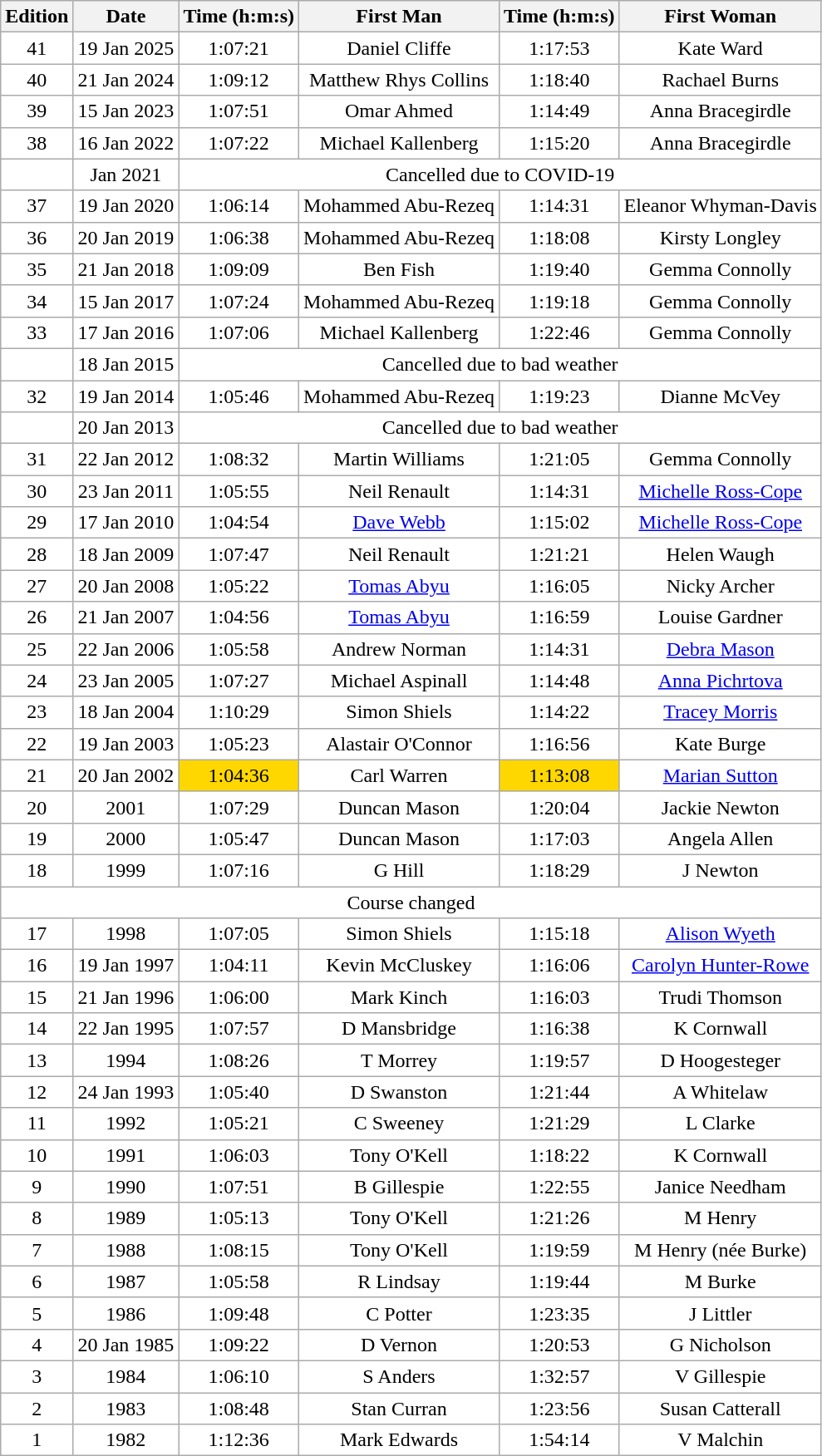<table class="wikitable sortable" style="text-align:center; background:#fff;">
<tr>
<th>Edition</th>
<th class="unsortable">Date</th>
<th>Time (h:m:s)</th>
<th>First Man</th>
<th>Time (h:m:s)</th>
<th>First Woman</th>
</tr>
<tr>
<td>41</td>
<td>19 Jan 2025</td>
<td>1:07:21</td>
<td>Daniel Cliffe</td>
<td>1:17:53</td>
<td>Kate Ward</td>
</tr>
<tr>
<td>40</td>
<td>21 Jan 2024</td>
<td>1:09:12</td>
<td>Matthew Rhys Collins</td>
<td>1:18:40</td>
<td>Rachael Burns</td>
</tr>
<tr>
<td>39</td>
<td>15 Jan 2023</td>
<td>1:07:51</td>
<td>Omar Ahmed</td>
<td>1:14:49</td>
<td>Anna Bracegirdle</td>
</tr>
<tr>
<td>38</td>
<td>16 Jan 2022</td>
<td>1:07:22</td>
<td>Michael Kallenberg</td>
<td>1:15:20</td>
<td>Anna Bracegirdle</td>
</tr>
<tr>
<td></td>
<td>Jan 2021</td>
<td colspan="4">Cancelled due to COVID-19</td>
</tr>
<tr>
<td>37</td>
<td>19 Jan 2020</td>
<td>1:06:14</td>
<td>Mohammed Abu-Rezeq</td>
<td>1:14:31</td>
<td>Eleanor Whyman-Davis</td>
</tr>
<tr>
<td>36</td>
<td>20 Jan 2019</td>
<td>1:06:38</td>
<td>Mohammed Abu-Rezeq</td>
<td>1:18:08</td>
<td>Kirsty Longley</td>
</tr>
<tr>
<td>35</td>
<td>21 Jan 2018</td>
<td>1:09:09</td>
<td>Ben Fish </td>
<td>1:19:40</td>
<td>Gemma Connolly </td>
</tr>
<tr>
<td>34</td>
<td>15 Jan 2017</td>
<td>1:07:24</td>
<td>Mohammed Abu-Rezeq </td>
<td>1:19:18</td>
<td>Gemma Connolly </td>
</tr>
<tr>
<td>33</td>
<td>17 Jan 2016</td>
<td>1:07:06</td>
<td>Michael Kallenberg </td>
<td>1:22:46</td>
<td>Gemma Connolly </td>
</tr>
<tr>
<td></td>
<td>18 Jan 2015</td>
<td colspan="4">Cancelled due to bad weather </td>
</tr>
<tr>
<td>32</td>
<td>19 Jan 2014</td>
<td>1:05:46</td>
<td>Mohammed Abu-Rezeq </td>
<td>1:19:23</td>
<td>Dianne McVey </td>
</tr>
<tr>
<td></td>
<td>20 Jan 2013</td>
<td colspan="4">Cancelled due to bad weather </td>
</tr>
<tr>
<td>31</td>
<td>22 Jan 2012</td>
<td>1:08:32</td>
<td>Martin Williams </td>
<td>1:21:05</td>
<td>Gemma Connolly </td>
</tr>
<tr>
<td>30</td>
<td>23 Jan 2011</td>
<td>1:05:55</td>
<td>Neil Renault </td>
<td>1:14:31</td>
<td><a href='#'>Michelle Ross-Cope</a></td>
</tr>
<tr>
<td>29</td>
<td>17 Jan 2010</td>
<td>1:04:54</td>
<td><a href='#'>Dave Webb</a></td>
<td>1:15:02</td>
<td><a href='#'>Michelle Ross-Cope</a></td>
</tr>
<tr>
<td>28</td>
<td>18 Jan 2009</td>
<td>1:07:47</td>
<td>Neil Renault </td>
<td>1:21:21</td>
<td>Helen Waugh</td>
</tr>
<tr>
<td>27</td>
<td>20 Jan 2008</td>
<td>1:05:22</td>
<td><a href='#'>Tomas Abyu</a></td>
<td>1:16:05</td>
<td>Nicky Archer</td>
</tr>
<tr>
<td>26</td>
<td>21 Jan 2007</td>
<td>1:04:56</td>
<td><a href='#'>Tomas Abyu</a></td>
<td>1:16:59</td>
<td>Louise Gardner</td>
</tr>
<tr>
<td>25</td>
<td>22 Jan 2006</td>
<td>1:05:58</td>
<td>Andrew Norman </td>
<td>1:14:31</td>
<td><a href='#'>Debra Mason</a></td>
</tr>
<tr>
<td>24</td>
<td>23 Jan 2005</td>
<td>1:07:27</td>
<td>Michael Aspinall </td>
<td>1:14:48</td>
<td><a href='#'>Anna Pichrtova</a></td>
</tr>
<tr>
<td>23</td>
<td>18 Jan 2004</td>
<td>1:10:29</td>
<td>Simon Shiels </td>
<td>1:14:22</td>
<td><a href='#'>Tracey Morris</a></td>
</tr>
<tr>
<td>22</td>
<td>19 Jan 2003</td>
<td>1:05:23</td>
<td>Alastair O'Connor</td>
<td>1:16:56</td>
<td>Kate Burge</td>
</tr>
<tr>
<td>21</td>
<td>20 Jan 2002</td>
<td bgcolor="gold">1:04:36</td>
<td>Carl Warren </td>
<td bgcolor="gold">1:13:08</td>
<td><a href='#'>Marian Sutton</a></td>
</tr>
<tr>
<td>20</td>
<td>2001</td>
<td>1:07:29</td>
<td>Duncan Mason</td>
<td>1:20:04</td>
<td>Jackie Newton</td>
</tr>
<tr>
<td>19</td>
<td>2000</td>
<td>1:05:47</td>
<td>Duncan Mason</td>
<td>1:17:03</td>
<td>Angela Allen</td>
</tr>
<tr>
<td>18</td>
<td>1999</td>
<td>1:07:16</td>
<td>G Hill</td>
<td>1:18:29</td>
<td>J Newton</td>
</tr>
<tr>
<td colspan="6">Course changed</td>
</tr>
<tr>
<td>17</td>
<td>1998</td>
<td>1:07:05</td>
<td>Simon Shiels</td>
<td>1:15:18</td>
<td><a href='#'>Alison Wyeth</a></td>
</tr>
<tr>
<td>16</td>
<td>19 Jan 1997</td>
<td>1:04:11</td>
<td>Kevin McCluskey</td>
<td>1:16:06</td>
<td><a href='#'>Carolyn Hunter-Rowe</a></td>
</tr>
<tr>
<td>15</td>
<td>21 Jan 1996</td>
<td>1:06:00</td>
<td>Mark Kinch</td>
<td>1:16:03</td>
<td>Trudi Thomson</td>
</tr>
<tr>
<td>14</td>
<td>22 Jan 1995</td>
<td>1:07:57</td>
<td>D Mansbridge</td>
<td>1:16:38</td>
<td>K Cornwall</td>
</tr>
<tr>
<td>13</td>
<td>1994</td>
<td>1:08:26</td>
<td>T Morrey</td>
<td>1:19:57</td>
<td>D Hoogesteger</td>
</tr>
<tr>
<td>12</td>
<td>24 Jan 1993</td>
<td>1:05:40</td>
<td>D Swanston</td>
<td>1:21:44</td>
<td>A Whitelaw</td>
</tr>
<tr>
<td>11</td>
<td>1992</td>
<td>1:05:21</td>
<td>C Sweeney</td>
<td>1:21:29</td>
<td>L Clarke</td>
</tr>
<tr>
<td>10</td>
<td>1991</td>
<td>1:06:03</td>
<td>Tony O'Kell</td>
<td>1:18:22</td>
<td>K Cornwall</td>
</tr>
<tr>
<td>9</td>
<td>1990</td>
<td>1:07:51</td>
<td>B Gillespie</td>
<td>1:22:55</td>
<td>Janice Needham</td>
</tr>
<tr>
<td>8</td>
<td>1989</td>
<td>1:05:13</td>
<td>Tony O'Kell</td>
<td>1:21:26</td>
<td>M Henry</td>
</tr>
<tr>
<td>7</td>
<td>1988</td>
<td>1:08:15</td>
<td>Tony O'Kell</td>
<td>1:19:59</td>
<td>M Henry (née Burke)</td>
</tr>
<tr>
<td>6</td>
<td>1987</td>
<td>1:05:58</td>
<td>R Lindsay</td>
<td>1:19:44</td>
<td>M Burke</td>
</tr>
<tr>
<td>5</td>
<td>1986</td>
<td>1:09:48</td>
<td>C Potter</td>
<td>1:23:35</td>
<td>J Littler</td>
</tr>
<tr>
<td>4</td>
<td>20 Jan 1985</td>
<td>1:09:22</td>
<td>D Vernon</td>
<td>1:20:53</td>
<td>G Nicholson</td>
</tr>
<tr>
<td>3</td>
<td>1984</td>
<td>1:06:10</td>
<td>S Anders</td>
<td>1:32:57</td>
<td>V Gillespie</td>
</tr>
<tr>
<td>2</td>
<td>1983</td>
<td>1:08:48</td>
<td>Stan Curran</td>
<td>1:23:56</td>
<td>Susan Catterall</td>
</tr>
<tr>
<td>1</td>
<td>1982</td>
<td>1:12:36</td>
<td>Mark Edwards</td>
<td>1:54:14</td>
<td>V Malchin</td>
</tr>
</table>
